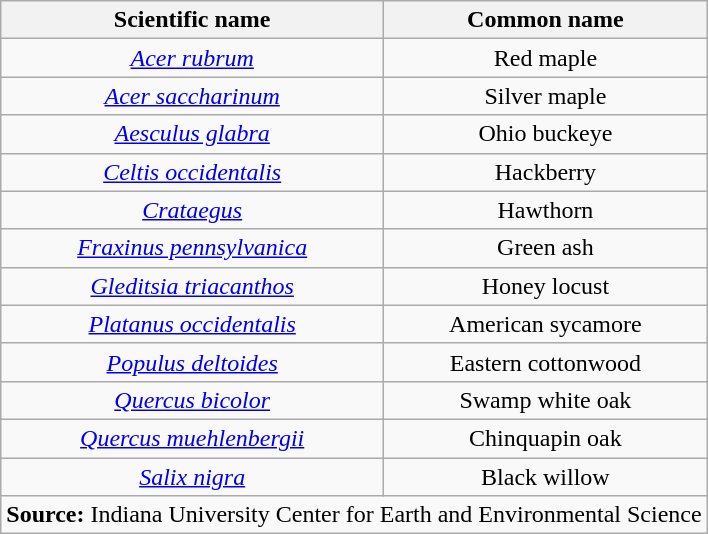<table class="wikitable sortable" style="text-align: center">
<tr>
<th>Scientific name</th>
<th>Common name</th>
</tr>
<tr>
<td><em><a href='#'>Acer rubrum</a></em></td>
<td>Red maple</td>
</tr>
<tr>
<td><em><a href='#'>Acer saccharinum</a></em></td>
<td>Silver maple</td>
</tr>
<tr>
<td><em><a href='#'>Aesculus glabra</a></em></td>
<td>Ohio buckeye</td>
</tr>
<tr>
<td><em><a href='#'>Celtis occidentalis</a></em></td>
<td>Hackberry</td>
</tr>
<tr>
<td><em><a href='#'>Crataegus</a></em></td>
<td>Hawthorn</td>
</tr>
<tr>
<td><em><a href='#'>Fraxinus pennsylvanica</a></em></td>
<td>Green ash</td>
</tr>
<tr>
<td><em><a href='#'>Gleditsia triacanthos</a></em></td>
<td>Honey locust</td>
</tr>
<tr>
<td><em><a href='#'>Platanus occidentalis</a></em></td>
<td>American sycamore</td>
</tr>
<tr>
<td><em><a href='#'>Populus deltoides</a></em></td>
<td>Eastern cottonwood</td>
</tr>
<tr>
<td><em><a href='#'>Quercus bicolor</a></em></td>
<td>Swamp white oak</td>
</tr>
<tr>
<td><em><a href='#'>Quercus muehlenbergii</a></em></td>
<td>Chinquapin oak</td>
</tr>
<tr>
<td><em><a href='#'>Salix nigra</a></em></td>
<td>Black willow</td>
</tr>
<tr>
<td colspan="2"><strong>Source:</strong> Indiana University Center for Earth and Environmental Science</td>
</tr>
</table>
